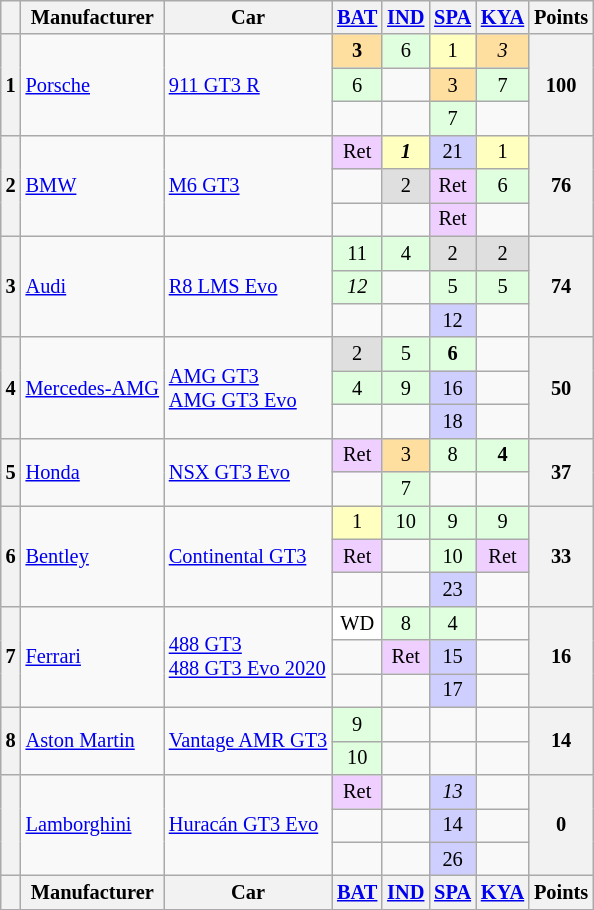<table class="wikitable" style="font-size:85%; text-align:center;">
<tr>
<th></th>
<th>Manufacturer</th>
<th>Car</th>
<th><a href='#'>BAT</a><br></th>
<th><a href='#'>IND</a><br></th>
<th><a href='#'>SPA</a><br></th>
<th><a href='#'>KYA</a><br></th>
<th>Points</th>
</tr>
<tr>
<th rowspan=3>1</th>
<td rowspan=3 align=left> <a href='#'>Porsche</a></td>
<td rowspan=3 align=left><a href='#'>911 GT3 R</a></td>
<td style="background:#ffdf9f;"><strong>3</strong></td>
<td style="background:#dfffdf;">6</td>
<td style="background:#ffffbf;">1</td>
<td style="background:#ffdf9f;"><em>3</em></td>
<th rowspan=3>100</th>
</tr>
<tr>
<td style="background:#dfffdf;">6</td>
<td></td>
<td style="background:#ffdf9f;">3</td>
<td style="background:#dfffdf;">7</td>
</tr>
<tr>
<td></td>
<td></td>
<td style="background:#dfffdf;">7</td>
<td></td>
</tr>
<tr>
<th rowspan=3>2</th>
<td rowspan=3 align=left> <a href='#'>BMW</a></td>
<td rowspan=3 align=left><a href='#'>M6 GT3</a></td>
<td style="background:#efcfff;">Ret</td>
<td style="background:#ffffbf;"><strong><em>1</em></strong></td>
<td style="background:#cfcfff;">21</td>
<td style="background:#ffffbf;">1</td>
<th rowspan=3>76</th>
</tr>
<tr>
<td></td>
<td style="background:#dfdfdf;">2</td>
<td style="background:#efcfff;">Ret</td>
<td style="background:#dfffdf;">6</td>
</tr>
<tr>
<td></td>
<td></td>
<td style="background:#efcfff;">Ret</td>
<td></td>
</tr>
<tr>
<th rowspan=3>3</th>
<td rowspan=3 align=left> <a href='#'>Audi</a></td>
<td rowspan=3 align=left><a href='#'>R8 LMS Evo</a></td>
<td style="background:#dfffdf;">11</td>
<td style="background:#dfffdf;">4</td>
<td style="background:#dfdfdf;">2</td>
<td style="background:#dfdfdf;">2</td>
<th rowspan=3>74</th>
</tr>
<tr>
<td style="background:#dfffdf;"><em>12</em></td>
<td></td>
<td style="background:#dfffdf;">5</td>
<td style="background:#dfffdf;">5</td>
</tr>
<tr>
<td></td>
<td></td>
<td style="background:#cfcfff;">12</td>
<td></td>
</tr>
<tr>
<th rowspan=3>4</th>
<td rowspan=3 align=left> <a href='#'>Mercedes-AMG</a></td>
<td rowspan=3 align=left><a href='#'>AMG GT3</a><br><a href='#'>AMG GT3 Evo</a></td>
<td style="background:#dfdfdf;">2</td>
<td style="background:#dfffdf;">5</td>
<td style="background:#dfffdf;"><strong>6</strong></td>
<td></td>
<th rowspan=3>50</th>
</tr>
<tr>
<td style="background:#dfffdf;">4</td>
<td style="background:#dfffdf;">9</td>
<td style="background:#cfcfff;">16</td>
<td></td>
</tr>
<tr>
<td></td>
<td></td>
<td style="background:#cfcfff;">18</td>
<td></td>
</tr>
<tr>
<th rowspan=2>5</th>
<td rowspan=2 align=left> <a href='#'>Honda</a></td>
<td rowspan=2 align=left><a href='#'>NSX GT3 Evo</a></td>
<td style="background:#efcfff;">Ret</td>
<td style="background:#ffdf9f;">3</td>
<td style="background:#dfffdf;">8</td>
<td style="background:#dfffdf;"><strong>4</strong></td>
<th rowspan=2>37</th>
</tr>
<tr>
<td></td>
<td style="background:#dfffdf;">7</td>
<td></td>
<td></td>
</tr>
<tr>
<th rowspan=3>6</th>
<td rowspan=3 align=left> <a href='#'>Bentley</a></td>
<td rowspan=3 align=left><a href='#'>Continental GT3</a></td>
<td style="background:#ffffbf;">1</td>
<td style="background:#dfffdf;">10</td>
<td style="background:#dfffdf;">9</td>
<td style="background:#dfffdf;">9</td>
<th rowspan=3>33</th>
</tr>
<tr>
<td style="background:#efcfff;">Ret</td>
<td></td>
<td style="background:#dfffdf;">10</td>
<td style="background:#efcfff;">Ret</td>
</tr>
<tr>
<td></td>
<td></td>
<td style="background:#cfcfff;">23</td>
<td></td>
</tr>
<tr>
<th rowspan=3>7</th>
<td rowspan=3 align=left> <a href='#'>Ferrari</a></td>
<td rowspan=3 align=left><a href='#'>488 GT3</a><br><a href='#'>488 GT3 Evo 2020</a></td>
<td style="background:#ffffff;">WD</td>
<td style="background:#dfffdf;">8</td>
<td style="background:#dfffdf;">4</td>
<td></td>
<th rowspan=3>16</th>
</tr>
<tr>
<td></td>
<td style="background:#efcfff;">Ret</td>
<td style="background:#cfcfff;">15</td>
<td></td>
</tr>
<tr>
<td></td>
<td></td>
<td style="background:#cfcfff;">17</td>
<td></td>
</tr>
<tr>
<th rowspan=2>8</th>
<td rowspan=2 align=left> <a href='#'>Aston Martin</a></td>
<td rowspan=2 align=left><a href='#'>Vantage AMR GT3</a></td>
<td style="background:#dfffdf;">9</td>
<td></td>
<td></td>
<td></td>
<th rowspan=2>14</th>
</tr>
<tr>
<td style="background:#dfffdf;">10</td>
<td></td>
<td></td>
<td></td>
</tr>
<tr>
<th rowspan=3></th>
<td rowspan=3 align=left> <a href='#'>Lamborghini</a></td>
<td rowspan=3 align=left><a href='#'>Huracán GT3 Evo</a></td>
<td style="background:#efcfff;">Ret</td>
<td></td>
<td style="background:#cfcfff;"><em>13</em></td>
<td></td>
<th rowspan=3>0</th>
</tr>
<tr>
<td></td>
<td></td>
<td style="background:#cfcfff;">14</td>
<td></td>
</tr>
<tr>
<td></td>
<td></td>
<td style="background:#cfcfff;">26</td>
<td></td>
</tr>
<tr>
<th></th>
<th>Manufacturer</th>
<th>Car</th>
<th><a href='#'>BAT</a><br></th>
<th><a href='#'>IND</a><br></th>
<th><a href='#'>SPA</a><br></th>
<th><a href='#'>KYA</a><br></th>
<th>Points</th>
</tr>
</table>
